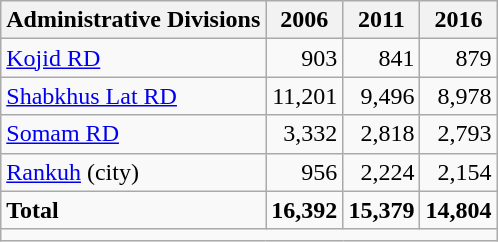<table class="wikitable">
<tr>
<th>Administrative Divisions</th>
<th>2006</th>
<th>2011</th>
<th>2016</th>
</tr>
<tr>
<td><a href='#'>Kojid RD</a></td>
<td style="text-align: right;">903</td>
<td style="text-align: right;">841</td>
<td style="text-align: right;">879</td>
</tr>
<tr>
<td><a href='#'>Shabkhus Lat RD</a></td>
<td style="text-align: right;">11,201</td>
<td style="text-align: right;">9,496</td>
<td style="text-align: right;">8,978</td>
</tr>
<tr>
<td><a href='#'>Somam RD</a></td>
<td style="text-align: right;">3,332</td>
<td style="text-align: right;">2,818</td>
<td style="text-align: right;">2,793</td>
</tr>
<tr>
<td><a href='#'>Rankuh</a> (city)</td>
<td style="text-align: right;">956</td>
<td style="text-align: right;">2,224</td>
<td style="text-align: right;">2,154</td>
</tr>
<tr>
<td><strong>Total</strong></td>
<td style="text-align: right;"><strong>16,392</strong></td>
<td style="text-align: right;"><strong>15,379</strong></td>
<td style="text-align: right;"><strong>14,804</strong></td>
</tr>
<tr>
<td colspan=4></td>
</tr>
</table>
